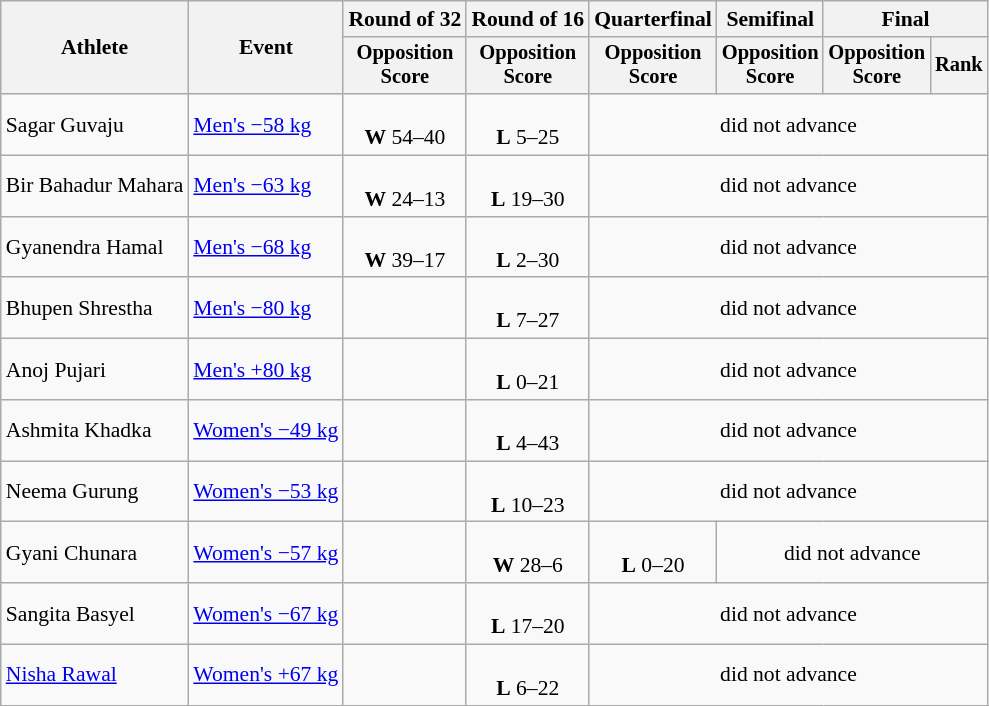<table class=wikitable style=font-size:90%;text-align:center>
<tr>
<th rowspan=2>Athlete</th>
<th rowspan=2>Event</th>
<th>Round of 32</th>
<th>Round of 16</th>
<th>Quarterfinal</th>
<th>Semifinal</th>
<th colspan=2>Final</th>
</tr>
<tr style=font-size:95%>
<th>Opposition<br>Score</th>
<th>Opposition<br>Score</th>
<th>Opposition<br>Score</th>
<th>Opposition<br>Score</th>
<th>Opposition<br>Score</th>
<th>Rank</th>
</tr>
<tr>
<td align=left>Sagar Guvaju</td>
<td align=left><a href='#'>Men's −58 kg</a></td>
<td><br><strong>W</strong> 54–40</td>
<td><br><strong>L</strong> 5–25</td>
<td colspan=4>did not advance</td>
</tr>
<tr>
<td align=left>Bir Bahadur Mahara</td>
<td align=left><a href='#'>Men's −63 kg</a></td>
<td><br><strong>W</strong> 24–13</td>
<td><br><strong>L</strong> 19–30</td>
<td colspan=4>did not advance</td>
</tr>
<tr>
<td align=left>Gyanendra Hamal</td>
<td align=left><a href='#'>Men's −68 kg</a></td>
<td><br><strong>W</strong> 39–17</td>
<td><br><strong>L</strong> 2–30</td>
<td colspan=4>did not advance</td>
</tr>
<tr>
<td align=left>Bhupen Shrestha</td>
<td align=left><a href='#'>Men's −80 kg</a></td>
<td></td>
<td><br><strong>L</strong> 7–27</td>
<td colspan=4>did not advance</td>
</tr>
<tr>
<td align=left>Anoj Pujari</td>
<td align=left><a href='#'>Men's +80 kg</a></td>
<td></td>
<td><br><strong>L</strong> 0–21</td>
<td colspan=4>did not advance</td>
</tr>
<tr>
<td align=left>Ashmita Khadka</td>
<td align=left><a href='#'>Women's −49 kg</a></td>
<td></td>
<td><br><strong>L</strong> 4–43</td>
<td colspan=4>did not advance</td>
</tr>
<tr>
<td align=left>Neema Gurung</td>
<td align=left><a href='#'>Women's −53 kg</a></td>
<td></td>
<td><br><strong>L</strong> 10–23</td>
<td colspan=4>did not advance</td>
</tr>
<tr>
<td align=left>Gyani Chunara</td>
<td align=left><a href='#'>Women's −57 kg</a></td>
<td></td>
<td><br><strong>W</strong> 28–6</td>
<td><br><strong>L</strong> 0–20</td>
<td colspan=3>did not advance</td>
</tr>
<tr>
<td align=left>Sangita Basyel</td>
<td align=left><a href='#'>Women's −67 kg</a></td>
<td></td>
<td><br><strong>L</strong> 17–20</td>
<td colspan=4>did not advance</td>
</tr>
<tr>
<td align=left><a href='#'>Nisha Rawal</a></td>
<td align=left><a href='#'>Women's +67 kg</a></td>
<td></td>
<td><br><strong>L</strong> 6–22</td>
<td colspan=4>did not advance</td>
</tr>
</table>
